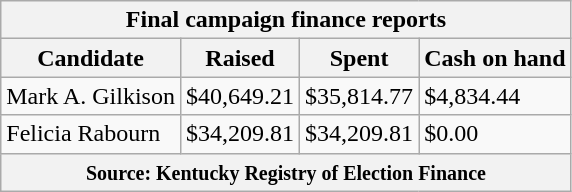<table class="wikitable sortable">
<tr>
<th colspan=4>Final campaign finance reports</th>
</tr>
<tr style="text-align:center;">
<th>Candidate</th>
<th>Raised</th>
<th>Spent</th>
<th>Cash on hand</th>
</tr>
<tr>
<td>Mark A. Gilkison</td>
<td>$40,649.21</td>
<td>$35,814.77</td>
<td>$4,834.44</td>
</tr>
<tr>
<td>Felicia Rabourn</td>
<td>$34,209.81</td>
<td>$34,209.81</td>
<td>$0.00</td>
</tr>
<tr>
<th colspan="4"><small>Source: Kentucky Registry of Election Finance</small></th>
</tr>
</table>
